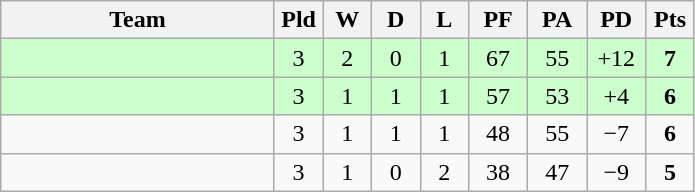<table class="wikitable" style="text-align:center;">
<tr>
<th width=175>Team</th>
<th width=25 abbr="Played">Pld</th>
<th width=25 abbr="Won">W</th>
<th width=25 abbr="Drawn">D</th>
<th width=25 abbr="Lost">L</th>
<th width=32 abbr="Points for">PF</th>
<th width=32 abbr="Points against">PA</th>
<th width=32 abbr="Points difference">PD</th>
<th width=25 abbr="Points">Pts</th>
</tr>
<tr bgcolor=ccffcc>
<td align=left></td>
<td>3</td>
<td>2</td>
<td>0</td>
<td>1</td>
<td>67</td>
<td>55</td>
<td>+12</td>
<td><strong>7</strong></td>
</tr>
<tr bgcolor=ccffcc>
<td align=left></td>
<td>3</td>
<td>1</td>
<td>1</td>
<td>1</td>
<td>57</td>
<td>53</td>
<td>+4</td>
<td><strong>6</strong></td>
</tr>
<tr>
<td align=left></td>
<td>3</td>
<td>1</td>
<td>1</td>
<td>1</td>
<td>48</td>
<td>55</td>
<td>−7</td>
<td><strong>6</strong></td>
</tr>
<tr>
<td align=left></td>
<td>3</td>
<td>1</td>
<td>0</td>
<td>2</td>
<td>38</td>
<td>47</td>
<td>−9</td>
<td><strong>5</strong></td>
</tr>
</table>
